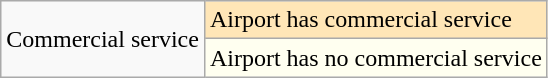<table class=wikitable>
<tr>
<td rowspan=2>Commercial service</td>
<td style="background:#ffe6b7;">Airport has commercial service</td>
</tr>
<tr>
<td style="background:#FFFFF0;">Airport has no commercial service</td>
</tr>
</table>
